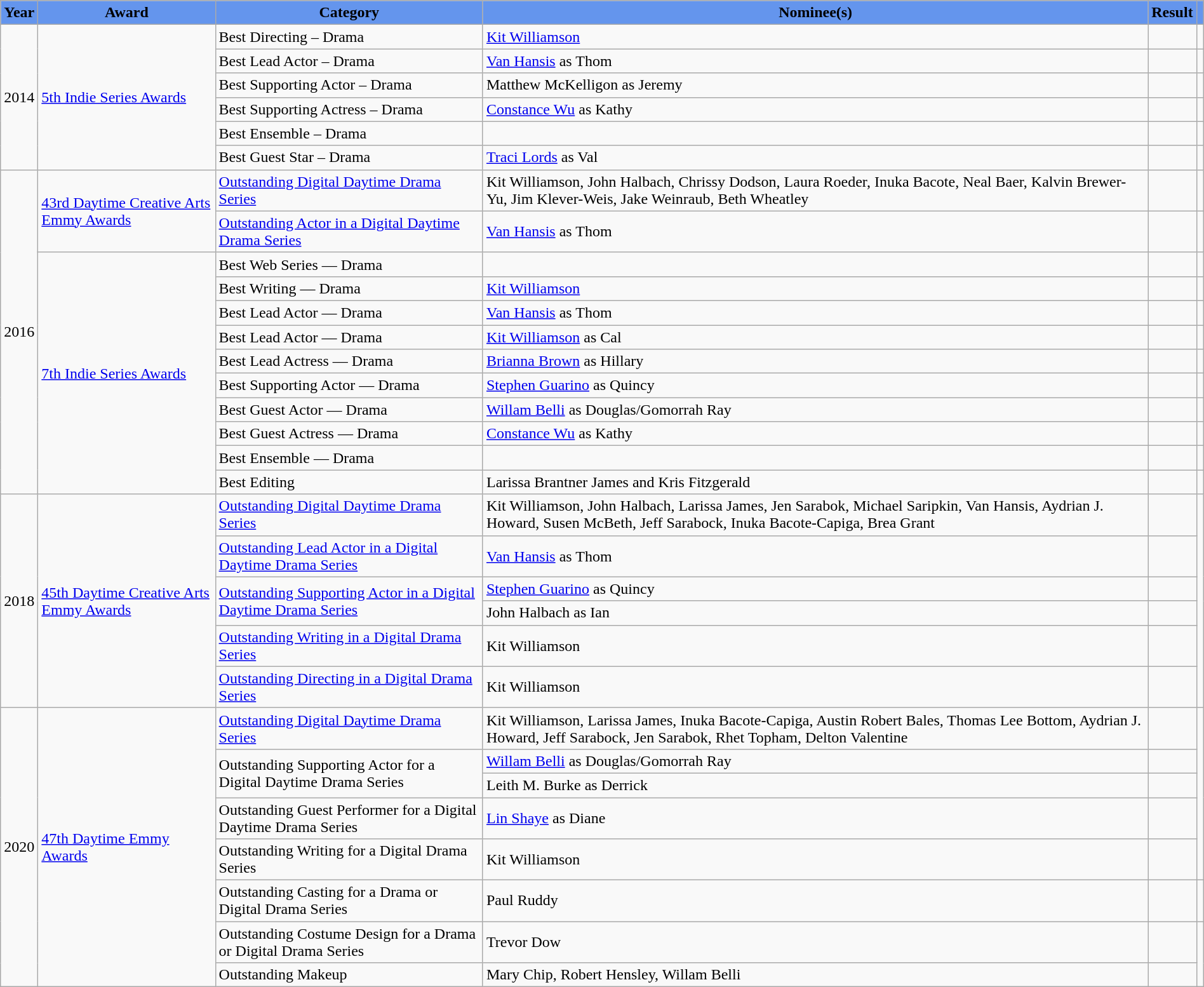<table class=wikitable style="width:100%">
<tr>
<th style="background:#6495ED;">Year</th>
<th style="background:#6495ED;">Award</th>
<th style="background:#6495ED;">Category</th>
<th style="background:#6495ED;">Nominee(s)</th>
<th style="background:#6495ED;">Result</th>
<th style="background:#6495ED;"></th>
</tr>
<tr>
<td rowspan="6" align="center">2014</td>
<td rowspan="6" align="left"><a href='#'>5th Indie Series Awards</a></td>
<td>Best Directing – Drama</td>
<td><a href='#'>Kit Williamson</a></td>
<td></td>
<td align=center></td>
</tr>
<tr>
<td>Best Lead Actor – Drama</td>
<td><a href='#'>Van Hansis</a> as Thom</td>
<td></td>
<td align=center></td>
</tr>
<tr>
<td>Best Supporting Actor – Drama</td>
<td>Matthew McKelligon as Jeremy</td>
<td></td>
<td align=center></td>
</tr>
<tr>
<td>Best Supporting Actress – Drama</td>
<td><a href='#'>Constance Wu</a> as Kathy</td>
<td></td>
<td align=center></td>
</tr>
<tr>
<td>Best Ensemble – Drama</td>
<td></td>
<td></td>
<td align=center></td>
</tr>
<tr>
<td>Best Guest Star – Drama</td>
<td><a href='#'>Traci Lords</a> as Val</td>
<td></td>
<td align=center></td>
</tr>
<tr>
<td rowspan="12" align="center">2016</td>
<td rowspan="2" align="left"><a href='#'>43rd Daytime Creative Arts Emmy Awards</a></td>
<td><a href='#'>Outstanding Digital Daytime Drama Series</a></td>
<td>Kit Williamson, John Halbach, Chrissy Dodson, Laura Roeder, Inuka Bacote, Neal Baer, Kalvin Brewer-Yu, Jim Klever-Weis, Jake Weinraub, Beth Wheatley</td>
<td></td>
<td align=center></td>
</tr>
<tr>
<td><a href='#'>Outstanding Actor in a Digital Daytime Drama Series</a></td>
<td><a href='#'>Van Hansis</a> as Thom</td>
<td></td>
<td align=center></td>
</tr>
<tr>
<td rowspan="10" align="left"><a href='#'>7th Indie Series Awards</a></td>
<td>Best Web Series — Drama</td>
<td></td>
<td></td>
<td align=center></td>
</tr>
<tr>
<td>Best Writing — Drama</td>
<td><a href='#'>Kit Williamson</a></td>
<td></td>
<td align=center></td>
</tr>
<tr>
<td>Best Lead Actor — Drama</td>
<td><a href='#'>Van Hansis</a> as Thom</td>
<td></td>
<td align=center></td>
</tr>
<tr>
<td>Best Lead Actor — Drama</td>
<td><a href='#'>Kit Williamson</a> as Cal</td>
<td></td>
<td align=center></td>
</tr>
<tr>
<td>Best Lead Actress — Drama</td>
<td><a href='#'>Brianna Brown</a> as Hillary</td>
<td></td>
<td align=center></td>
</tr>
<tr>
<td>Best Supporting Actor — Drama</td>
<td><a href='#'>Stephen Guarino</a> as Quincy</td>
<td></td>
<td align=center></td>
</tr>
<tr>
<td>Best Guest Actor — Drama</td>
<td><a href='#'>Willam Belli</a> as Douglas/Gomorrah Ray</td>
<td></td>
<td align=center></td>
</tr>
<tr>
<td>Best Guest Actress — Drama</td>
<td><a href='#'>Constance Wu</a> as Kathy</td>
<td></td>
<td align=center></td>
</tr>
<tr>
<td>Best Ensemble — Drama</td>
<td></td>
<td></td>
<td align=center></td>
</tr>
<tr>
<td>Best Editing</td>
<td>Larissa Brantner James and Kris Fitzgerald</td>
<td></td>
<td align=center></td>
</tr>
<tr>
<td rowspan="6" align="center">2018</td>
<td rowspan="6" align="left"><a href='#'>45th Daytime Creative Arts Emmy Awards</a></td>
<td><a href='#'>Outstanding Digital Daytime Drama Series</a></td>
<td>Kit Williamson, John Halbach, Larissa James, Jen Sarabok, Michael Saripkin, Van Hansis, Aydrian J. Howard, Susen McBeth, Jeff Sarabock, Inuka Bacote-Capiga, Brea Grant</td>
<td></td>
<td rowspan="6" align=center></td>
</tr>
<tr>
<td><a href='#'>Outstanding Lead Actor in a Digital Daytime Drama Series</a></td>
<td><a href='#'>Van Hansis</a> as Thom</td>
<td></td>
</tr>
<tr>
<td rowspan=2><a href='#'>Outstanding Supporting Actor in a Digital Daytime Drama Series</a></td>
<td><a href='#'>Stephen Guarino</a> as Quincy</td>
<td></td>
</tr>
<tr>
<td>John Halbach as Ian</td>
<td></td>
</tr>
<tr>
<td><a href='#'>Outstanding Writing in a Digital Drama Series</a></td>
<td>Kit Williamson</td>
<td></td>
</tr>
<tr>
<td><a href='#'>Outstanding Directing in a Digital Drama Series</a></td>
<td>Kit Williamson</td>
<td></td>
</tr>
<tr>
<td rowspan=8 align=center>2020</td>
<td rowspan=8 align=left><a href='#'>47th Daytime Emmy Awards</a></td>
<td><a href='#'>Outstanding Digital Daytime Drama Series</a></td>
<td>Kit Williamson, Larissa James, Inuka Bacote-Capiga, Austin Robert Bales, Thomas Lee Bottom, Aydrian J. Howard, Jeff Sarabock, Jen Sarabok, Rhet Topham,  Delton Valentine</td>
<td></td>
<td rowspan=5 align=center></td>
</tr>
<tr>
<td rowspan=2>Outstanding Supporting Actor for a Digital Daytime Drama Series</td>
<td><a href='#'>Willam Belli</a> as Douglas/Gomorrah Ray</td>
<td></td>
</tr>
<tr>
<td>Leith M. Burke as Derrick</td>
<td></td>
</tr>
<tr>
<td>Outstanding Guest Performer for a Digital Daytime Drama Series</td>
<td><a href='#'>Lin Shaye</a> as Diane</td>
<td></td>
</tr>
<tr>
<td>Outstanding Writing for a Digital Drama Series</td>
<td>Kit Williamson</td>
<td></td>
</tr>
<tr>
<td>Outstanding Casting for a Drama or Digital Drama Series</td>
<td>Paul Ruddy</td>
<td></td>
<td align=center></td>
</tr>
<tr>
<td>Outstanding Costume Design for a Drama or Digital Drama Series</td>
<td>Trevor Dow</td>
<td></td>
<td rowspan=2 align=center></td>
</tr>
<tr>
<td>Outstanding Makeup</td>
<td>Mary Chip, Robert Hensley, Willam Belli</td>
<td></td>
</tr>
</table>
